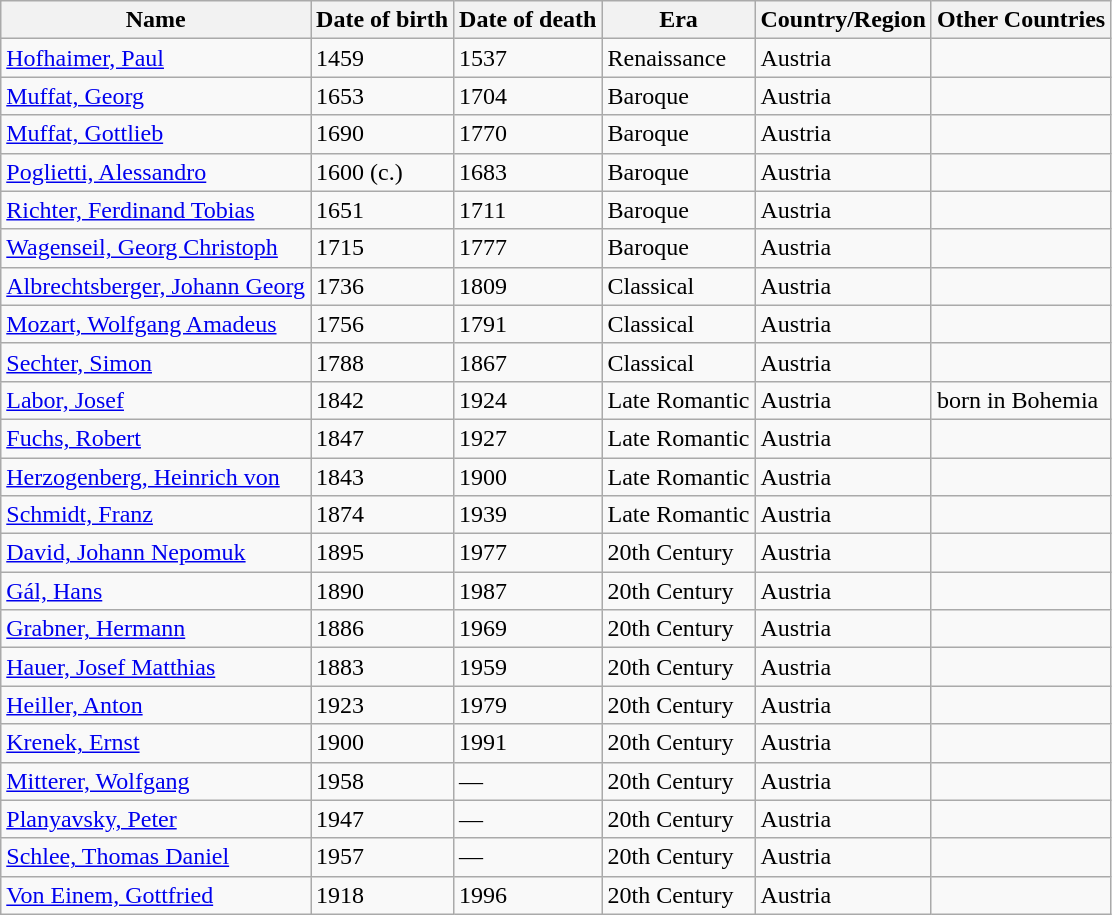<table class="wikitable sortable">
<tr>
<th>Name</th>
<th>Date of birth</th>
<th>Date of death</th>
<th>Era</th>
<th>Country/Region</th>
<th>Other Countries</th>
</tr>
<tr>
<td><a href='#'>Hofhaimer, Paul</a></td>
<td>1459</td>
<td>1537</td>
<td>Renaissance</td>
<td>Austria</td>
<td></td>
</tr>
<tr>
<td><a href='#'>Muffat, Georg</a></td>
<td>1653</td>
<td>1704</td>
<td>Baroque</td>
<td>Austria</td>
<td></td>
</tr>
<tr>
<td><a href='#'>Muffat, Gottlieb</a></td>
<td>1690</td>
<td>1770</td>
<td>Baroque</td>
<td>Austria</td>
<td></td>
</tr>
<tr>
<td><a href='#'>Poglietti, Alessandro</a></td>
<td>1600 (c.)</td>
<td>1683</td>
<td>Baroque</td>
<td>Austria</td>
<td></td>
</tr>
<tr>
<td><a href='#'>Richter, Ferdinand Tobias</a></td>
<td>1651</td>
<td>1711</td>
<td>Baroque</td>
<td>Austria</td>
<td></td>
</tr>
<tr>
<td><a href='#'>Wagenseil, Georg Christoph</a></td>
<td>1715</td>
<td>1777</td>
<td>Baroque</td>
<td>Austria</td>
<td></td>
</tr>
<tr>
<td><a href='#'>Albrechtsberger, Johann Georg</a></td>
<td>1736</td>
<td>1809</td>
<td>Classical</td>
<td>Austria</td>
<td></td>
</tr>
<tr>
<td><a href='#'>Mozart, Wolfgang Amadeus</a></td>
<td>1756</td>
<td>1791</td>
<td>Classical</td>
<td>Austria</td>
<td></td>
</tr>
<tr>
<td><a href='#'>Sechter, Simon</a></td>
<td>1788</td>
<td>1867</td>
<td>Classical</td>
<td>Austria</td>
<td></td>
</tr>
<tr>
<td><a href='#'>Labor, Josef</a></td>
<td>1842</td>
<td>1924</td>
<td>Late Romantic</td>
<td>Austria</td>
<td>born in Bohemia</td>
</tr>
<tr>
<td><a href='#'>Fuchs, Robert</a></td>
<td>1847</td>
<td>1927</td>
<td>Late Romantic</td>
<td>Austria</td>
<td></td>
</tr>
<tr>
<td><a href='#'>Herzogenberg, Heinrich von</a></td>
<td>1843</td>
<td>1900</td>
<td>Late Romantic</td>
<td>Austria</td>
<td></td>
</tr>
<tr>
<td><a href='#'>Schmidt, Franz</a></td>
<td>1874</td>
<td>1939</td>
<td>Late Romantic</td>
<td>Austria</td>
<td></td>
</tr>
<tr>
<td><a href='#'>David, Johann Nepomuk</a></td>
<td>1895</td>
<td>1977</td>
<td>20th Century</td>
<td>Austria</td>
<td></td>
</tr>
<tr>
<td><a href='#'>Gál, Hans</a></td>
<td>1890</td>
<td>1987</td>
<td>20th Century</td>
<td>Austria</td>
<td></td>
</tr>
<tr>
<td><a href='#'>Grabner, Hermann</a></td>
<td>1886</td>
<td>1969</td>
<td>20th Century</td>
<td>Austria</td>
<td></td>
</tr>
<tr>
<td><a href='#'>Hauer, Josef Matthias</a></td>
<td>1883</td>
<td>1959</td>
<td>20th Century</td>
<td>Austria</td>
<td></td>
</tr>
<tr>
<td><a href='#'>Heiller, Anton</a></td>
<td>1923</td>
<td>1979</td>
<td>20th Century</td>
<td>Austria</td>
<td></td>
</tr>
<tr>
<td><a href='#'>Krenek, Ernst</a></td>
<td>1900</td>
<td>1991</td>
<td>20th Century</td>
<td>Austria</td>
<td></td>
</tr>
<tr>
<td><a href='#'>Mitterer, Wolfgang</a></td>
<td>1958</td>
<td>—</td>
<td>20th Century</td>
<td>Austria</td>
<td></td>
</tr>
<tr>
<td><a href='#'>Planyavsky, Peter</a></td>
<td>1947</td>
<td>—</td>
<td>20th Century</td>
<td>Austria</td>
<td></td>
</tr>
<tr>
<td><a href='#'>Schlee, Thomas Daniel</a></td>
<td>1957</td>
<td>—</td>
<td>20th Century</td>
<td>Austria</td>
<td></td>
</tr>
<tr>
<td><a href='#'>Von Einem, Gottfried</a></td>
<td>1918</td>
<td>1996</td>
<td>20th Century</td>
<td>Austria</td>
<td></td>
</tr>
</table>
